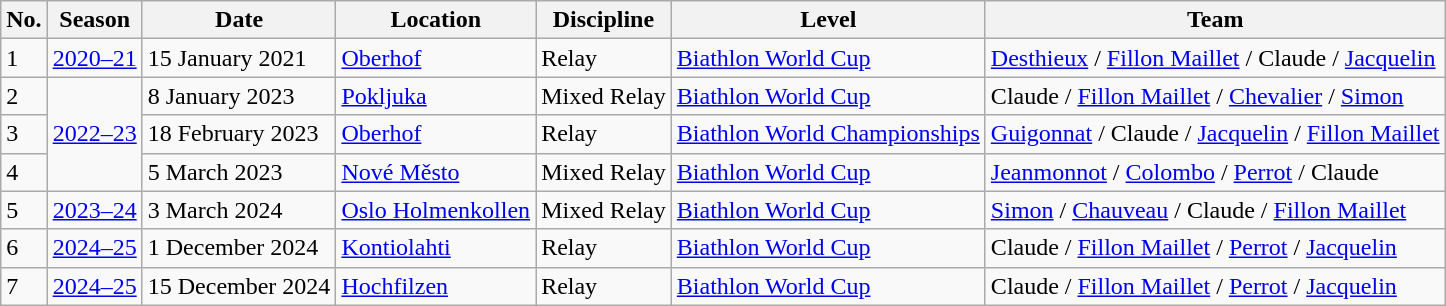<table class="wikitable">
<tr>
<th>No.</th>
<th>Season</th>
<th>Date</th>
<th>Location</th>
<th>Discipline</th>
<th>Level</th>
<th>Team</th>
</tr>
<tr>
<td>1</td>
<td><a href='#'>2020–21</a></td>
<td>15 January 2021</td>
<td> <a href='#'>Oberhof</a></td>
<td>Relay</td>
<td><a href='#'>Biathlon World Cup</a></td>
<td><a href='#'>Desthieux</a> / <a href='#'>Fillon Maillet</a> / Claude / <a href='#'>Jacquelin</a></td>
</tr>
<tr>
<td>2</td>
<td rowspan="3"><a href='#'>2022–23</a></td>
<td>8 January 2023</td>
<td> <a href='#'>Pokljuka</a></td>
<td>Mixed Relay</td>
<td><a href='#'>Biathlon World Cup</a></td>
<td>Claude / <a href='#'>Fillon Maillet</a> / <a href='#'>Chevalier</a> / <a href='#'>Simon</a></td>
</tr>
<tr>
<td>3</td>
<td>18 February 2023</td>
<td> <a href='#'>Oberhof</a></td>
<td>Relay</td>
<td><a href='#'>Biathlon World Championships</a></td>
<td><a href='#'>Guigonnat</a> / Claude / <a href='#'>Jacquelin</a> / <a href='#'>Fillon Maillet</a></td>
</tr>
<tr>
<td>4</td>
<td>5 March 2023</td>
<td> <a href='#'>Nové Město</a></td>
<td>Mixed Relay</td>
<td><a href='#'>Biathlon World Cup</a></td>
<td><a href='#'>Jeanmonnot</a> / <a href='#'>Colombo</a> / <a href='#'>Perrot</a> / Claude</td>
</tr>
<tr>
<td>5</td>
<td><a href='#'>2023–24</a></td>
<td>3 March 2024</td>
<td> <a href='#'>Oslo Holmenkollen</a></td>
<td>Mixed Relay</td>
<td><a href='#'>Biathlon World Cup</a></td>
<td><a href='#'>Simon</a> / <a href='#'>Chauveau</a> / Claude / <a href='#'>Fillon Maillet</a></td>
</tr>
<tr>
<td>6</td>
<td><a href='#'>2024–25</a></td>
<td>1 December 2024</td>
<td> <a href='#'>Kontiolahti</a></td>
<td>Relay</td>
<td><a href='#'>Biathlon World Cup</a></td>
<td>Claude / <a href='#'>Fillon Maillet</a> / <a href='#'>Perrot</a> / <a href='#'>Jacquelin</a></td>
</tr>
<tr>
<td>7</td>
<td><a href='#'>2024–25</a></td>
<td>15 December 2024</td>
<td> <a href='#'>Hochfilzen</a></td>
<td>Relay</td>
<td><a href='#'>Biathlon World Cup</a></td>
<td>Claude / <a href='#'>Fillon Maillet</a> / <a href='#'>Perrot</a> / <a href='#'>Jacquelin</a></td>
</tr>
</table>
